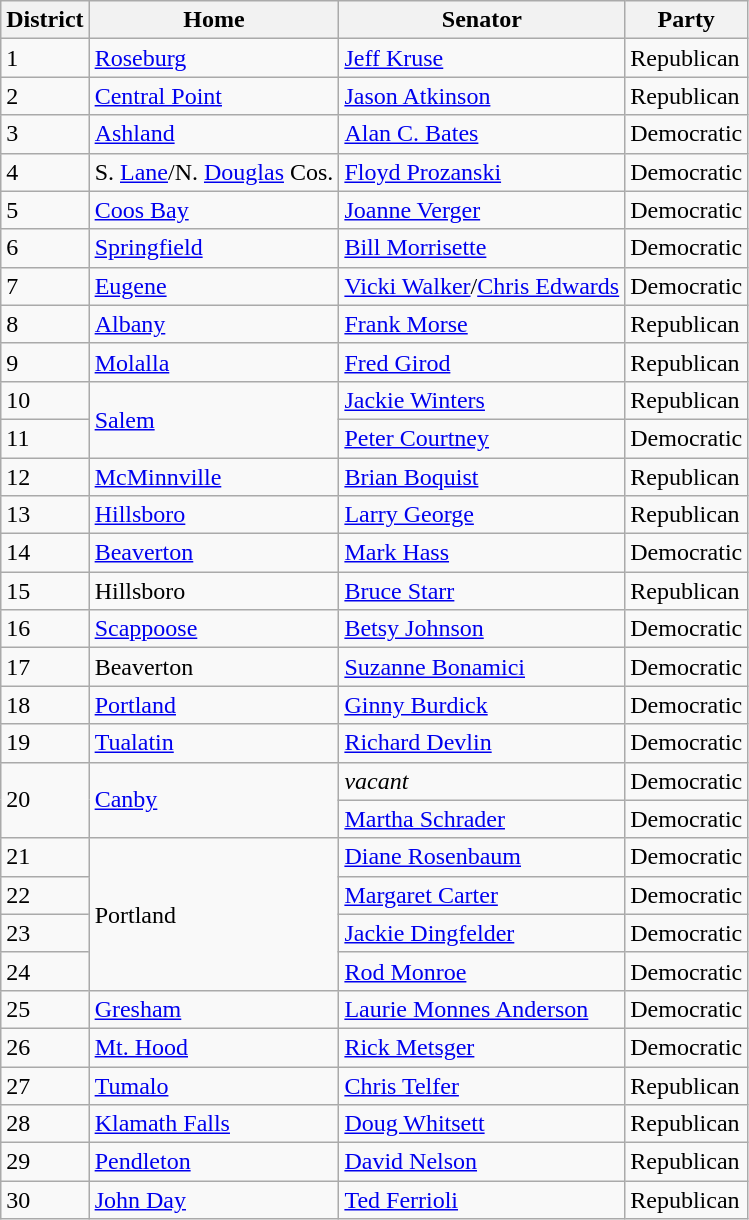<table class="wikitable">
<tr>
<th>District</th>
<th>Home</th>
<th>Senator</th>
<th>Party</th>
</tr>
<tr>
<td>1</td>
<td><a href='#'>Roseburg</a></td>
<td><a href='#'>Jeff Kruse</a></td>
<td>Republican</td>
</tr>
<tr>
<td>2</td>
<td><a href='#'>Central Point</a></td>
<td><a href='#'>Jason Atkinson</a></td>
<td>Republican</td>
</tr>
<tr>
<td>3</td>
<td><a href='#'>Ashland</a></td>
<td><a href='#'>Alan C. Bates</a></td>
<td>Democratic</td>
</tr>
<tr>
<td>4</td>
<td>S. <a href='#'>Lane</a>/N. <a href='#'>Douglas</a> Cos.</td>
<td><a href='#'>Floyd Prozanski</a></td>
<td>Democratic</td>
</tr>
<tr>
<td>5</td>
<td><a href='#'>Coos Bay</a></td>
<td><a href='#'>Joanne Verger</a></td>
<td>Democratic</td>
</tr>
<tr>
<td>6</td>
<td><a href='#'>Springfield</a></td>
<td><a href='#'>Bill Morrisette</a></td>
<td>Democratic</td>
</tr>
<tr>
<td>7</td>
<td><a href='#'>Eugene</a></td>
<td><a href='#'>Vicki Walker</a>/<a href='#'>Chris Edwards</a></td>
<td>Democratic</td>
</tr>
<tr>
<td>8</td>
<td><a href='#'>Albany</a></td>
<td><a href='#'>Frank Morse</a></td>
<td>Republican</td>
</tr>
<tr>
<td>9</td>
<td><a href='#'>Molalla</a></td>
<td><a href='#'>Fred Girod</a></td>
<td>Republican</td>
</tr>
<tr>
<td>10</td>
<td rowspan="2"><a href='#'>Salem</a></td>
<td><a href='#'>Jackie Winters</a></td>
<td>Republican</td>
</tr>
<tr>
<td>11</td>
<td><a href='#'>Peter Courtney</a></td>
<td>Democratic</td>
</tr>
<tr>
<td>12</td>
<td><a href='#'>McMinnville</a></td>
<td><a href='#'>Brian Boquist</a></td>
<td>Republican</td>
</tr>
<tr>
<td>13</td>
<td><a href='#'>Hillsboro</a></td>
<td><a href='#'>Larry George</a></td>
<td>Republican</td>
</tr>
<tr>
<td>14</td>
<td><a href='#'>Beaverton</a></td>
<td><a href='#'>Mark Hass</a></td>
<td>Democratic</td>
</tr>
<tr>
<td>15</td>
<td>Hillsboro</td>
<td><a href='#'>Bruce Starr</a></td>
<td>Republican</td>
</tr>
<tr>
<td>16</td>
<td><a href='#'>Scappoose</a></td>
<td><a href='#'>Betsy Johnson</a></td>
<td>Democratic</td>
</tr>
<tr>
<td>17</td>
<td>Beaverton</td>
<td><a href='#'>Suzanne Bonamici</a></td>
<td>Democratic</td>
</tr>
<tr>
<td>18</td>
<td><a href='#'>Portland</a></td>
<td><a href='#'>Ginny Burdick</a></td>
<td>Democratic</td>
</tr>
<tr>
<td>19</td>
<td><a href='#'>Tualatin</a></td>
<td><a href='#'>Richard Devlin</a></td>
<td>Democratic</td>
</tr>
<tr>
<td rowspan=2>20</td>
<td rowspan=2><a href='#'>Canby</a></td>
<td><em>vacant</em></td>
<td>Democratic</td>
</tr>
<tr>
<td><a href='#'>Martha Schrader</a></td>
<td>Democratic</td>
</tr>
<tr>
<td>21</td>
<td rowspan="4">Portland</td>
<td><a href='#'>Diane Rosenbaum</a></td>
<td>Democratic</td>
</tr>
<tr>
<td>22</td>
<td><a href='#'>Margaret Carter</a></td>
<td>Democratic</td>
</tr>
<tr>
<td>23</td>
<td><a href='#'>Jackie Dingfelder</a></td>
<td>Democratic</td>
</tr>
<tr>
<td>24</td>
<td><a href='#'>Rod Monroe</a></td>
<td>Democratic</td>
</tr>
<tr>
<td>25</td>
<td><a href='#'>Gresham</a></td>
<td><a href='#'>Laurie Monnes Anderson</a></td>
<td>Democratic</td>
</tr>
<tr>
<td>26</td>
<td><a href='#'>Mt. Hood</a></td>
<td><a href='#'>Rick Metsger</a></td>
<td>Democratic</td>
</tr>
<tr>
<td>27</td>
<td><a href='#'>Tumalo</a></td>
<td><a href='#'>Chris Telfer</a></td>
<td>Republican</td>
</tr>
<tr>
<td>28</td>
<td><a href='#'>Klamath Falls</a></td>
<td><a href='#'>Doug Whitsett</a></td>
<td>Republican</td>
</tr>
<tr>
<td>29</td>
<td><a href='#'>Pendleton</a></td>
<td><a href='#'>David Nelson</a></td>
<td>Republican</td>
</tr>
<tr>
<td>30</td>
<td><a href='#'>John Day</a></td>
<td><a href='#'>Ted Ferrioli</a></td>
<td>Republican</td>
</tr>
</table>
